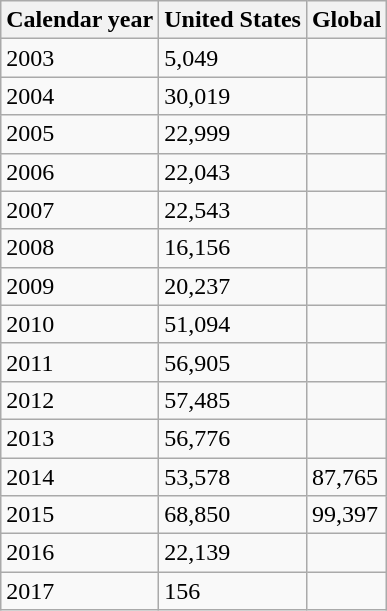<table class="wikitable">
<tr>
<th>Calendar year</th>
<th>United States</th>
<th>Global</th>
</tr>
<tr>
<td>2003</td>
<td>5,049</td>
<td></td>
</tr>
<tr>
<td>2004</td>
<td>30,019</td>
<td></td>
</tr>
<tr>
<td>2005</td>
<td>22,999</td>
<td></td>
</tr>
<tr>
<td>2006</td>
<td>22,043</td>
<td></td>
</tr>
<tr>
<td>2007</td>
<td>22,543</td>
<td></td>
</tr>
<tr>
<td>2008</td>
<td>16,156</td>
<td></td>
</tr>
<tr>
<td>2009</td>
<td>20,237</td>
<td></td>
</tr>
<tr>
<td>2010</td>
<td>51,094</td>
<td></td>
</tr>
<tr>
<td>2011</td>
<td>56,905</td>
<td></td>
</tr>
<tr>
<td>2012</td>
<td>57,485</td>
<td></td>
</tr>
<tr>
<td>2013</td>
<td>56,776</td>
<td></td>
</tr>
<tr>
<td>2014</td>
<td>53,578</td>
<td>87,765</td>
</tr>
<tr>
<td>2015</td>
<td>68,850</td>
<td>99,397</td>
</tr>
<tr>
<td>2016</td>
<td>22,139</td>
<td></td>
</tr>
<tr>
<td>2017</td>
<td>156</td>
<td></td>
</tr>
</table>
